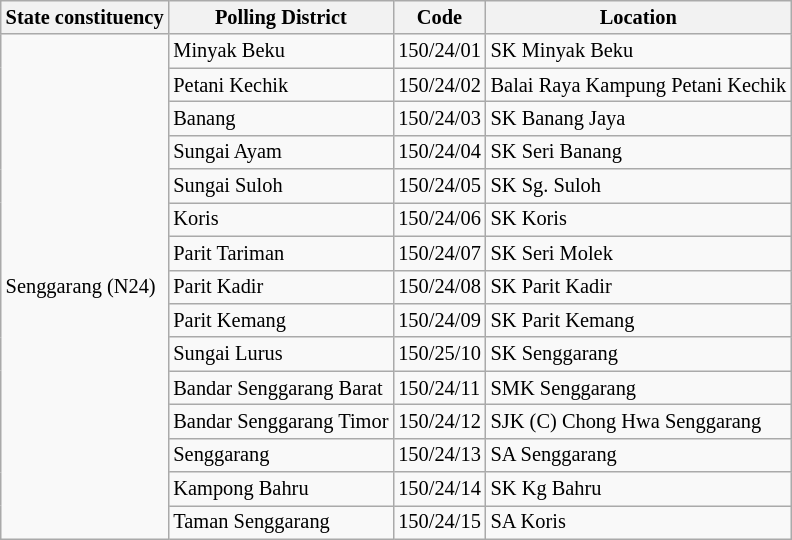<table class="wikitable sortable mw-collapsible" style="white-space:nowrap;font-size:85%">
<tr>
<th>State constituency</th>
<th>Polling District</th>
<th>Code</th>
<th>Location</th>
</tr>
<tr>
<td rowspan="15">Senggarang (N24)</td>
<td>Minyak Beku</td>
<td>150/24/01</td>
<td>SK Minyak Beku</td>
</tr>
<tr>
<td>Petani Kechik</td>
<td>150/24/02</td>
<td>Balai Raya Kampung Petani Kechik</td>
</tr>
<tr>
<td>Banang</td>
<td>150/24/03</td>
<td>SK Banang Jaya</td>
</tr>
<tr>
<td>Sungai Ayam</td>
<td>150/24/04</td>
<td>SK Seri Banang</td>
</tr>
<tr>
<td>Sungai Suloh</td>
<td>150/24/05</td>
<td>SK Sg. Suloh</td>
</tr>
<tr>
<td>Koris</td>
<td>150/24/06</td>
<td>SK Koris</td>
</tr>
<tr>
<td>Parit Tariman</td>
<td>150/24/07</td>
<td>SK Seri Molek</td>
</tr>
<tr>
<td>Parit Kadir</td>
<td>150/24/08</td>
<td>SK Parit Kadir</td>
</tr>
<tr>
<td>Parit Kemang</td>
<td>150/24/09</td>
<td>SK Parit Kemang</td>
</tr>
<tr>
<td>Sungai Lurus</td>
<td>150/25/10</td>
<td>SK Senggarang</td>
</tr>
<tr>
<td>Bandar Senggarang Barat</td>
<td>150/24/11</td>
<td>SMK Senggarang</td>
</tr>
<tr>
<td>Bandar Senggarang Timor</td>
<td>150/24/12</td>
<td>SJK (C) Chong Hwa Senggarang</td>
</tr>
<tr>
<td>Senggarang</td>
<td>150/24/13</td>
<td>SA Senggarang</td>
</tr>
<tr>
<td>Kampong Bahru</td>
<td>150/24/14</td>
<td>SK Kg Bahru</td>
</tr>
<tr>
<td>Taman Senggarang</td>
<td>150/24/15</td>
<td>SA Koris</td>
</tr>
</table>
